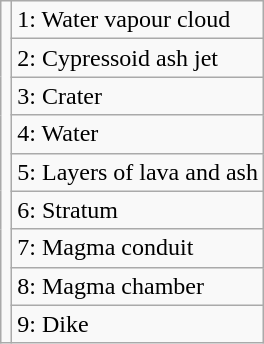<table class="wikitable">
<tr>
<td rowspan="9"></td>
<td>1: Water vapour cloud</td>
</tr>
<tr>
<td>2: Cypressoid ash jet</td>
</tr>
<tr>
<td>3: Crater</td>
</tr>
<tr>
<td>4: Water</td>
</tr>
<tr>
<td>5: Layers of lava and ash</td>
</tr>
<tr>
<td>6: Stratum</td>
</tr>
<tr>
<td>7: Magma conduit</td>
</tr>
<tr>
<td>8: Magma chamber</td>
</tr>
<tr>
<td>9: Dike</td>
</tr>
</table>
